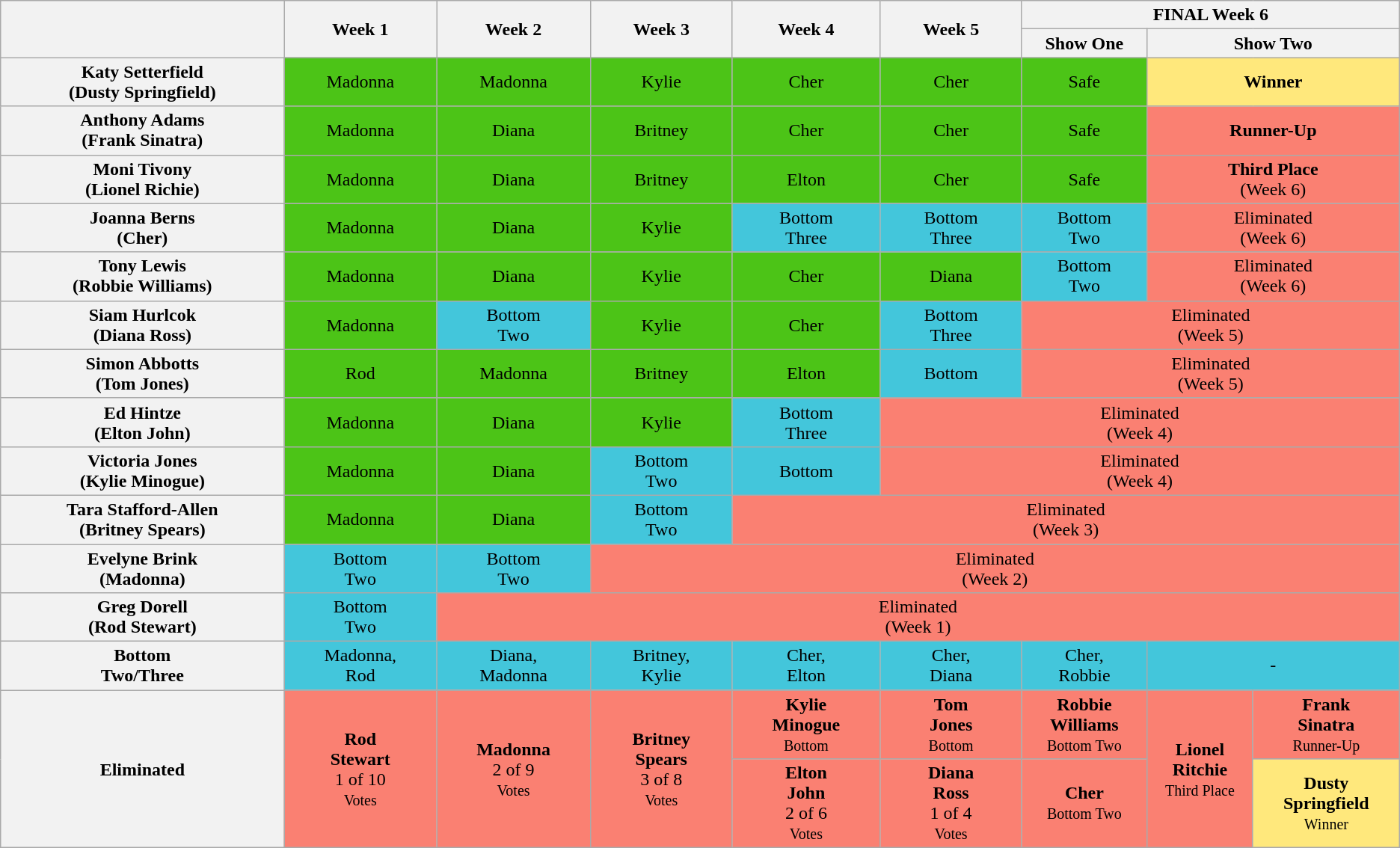<table class="wikitable" style="text-align:center">
<tr>
<th style="width:10%" rowspan=2></th>
<th style="width:5%" rowspan=2>Week 1</th>
<th style="width:5%" rowspan=2>Week 2</th>
<th style="width:5%" rowspan=2>Week 3</th>
<th style="width:5%" rowspan=2>Week 4</th>
<th style="width:5%" rowspan=2>Week 5</th>
<th style="width:10%" colspan=3>FINAL Week 6</th>
</tr>
<tr>
<th>Show One</th>
<th colspan=2>Show Two</th>
</tr>
<tr>
<th>Katy Setterfield<br><span>(Dusty Springfield)</span></th>
<td bgcolor="#4CC417">Madonna</td>
<td bgcolor="#4CC417">Madonna</td>
<td bgcolor="#4CC417">Kylie</td>
<td bgcolor="#4CC417">Cher</td>
<td bgcolor="#4CC417">Cher</td>
<td bgcolor="#4CC417">Safe</td>
<td bgcolor="#FFE87C" colspan=2><strong>Winner</strong></td>
</tr>
<tr>
<th>Anthony Adams<br><span>(Frank Sinatra)</span></th>
<td bgcolor="#4CC417">Madonna</td>
<td bgcolor="#4CC417">Diana</td>
<td bgcolor="#4CC417">Britney</td>
<td bgcolor="#4CC417">Cher</td>
<td bgcolor="#4CC417">Cher</td>
<td bgcolor="#4CC417">Safe</td>
<td bgcolor="#FA8072" colspan=2><strong>Runner-Up</strong></td>
</tr>
<tr>
<th>Moni Tivony<br><span>(Lionel Richie)</span></th>
<td bgcolor="#4CC417">Madonna</td>
<td bgcolor="#4CC417">Diana</td>
<td bgcolor="#4CC417">Britney</td>
<td bgcolor="#4CC417">Elton</td>
<td bgcolor="#4CC417">Cher</td>
<td bgcolor="#4CC417">Safe</td>
<td bgcolor="#FA8072" colspan=2><strong>Third Place</strong><br>(Week 6)</td>
</tr>
<tr>
<th>Joanna Berns<br><span>(Cher)</span></th>
<td bgcolor="#4CC417">Madonna</td>
<td bgcolor="#4CC417">Diana</td>
<td bgcolor="#4CC417">Kylie</td>
<td bgcolor="#43C6DB">Bottom<br>Three</td>
<td bgcolor="#43C6DB">Bottom<br>Three</td>
<td bgcolor="#43C6DB">Bottom<br>Two</td>
<td bgcolor="#FA8072" colspan=2>Eliminated<br>(Week 6)</td>
</tr>
<tr>
<th>Tony Lewis<br><span>(Robbie Williams)</span></th>
<td bgcolor="#4CC417">Madonna</td>
<td bgcolor="#4CC417">Diana</td>
<td bgcolor="#4CC417">Kylie</td>
<td bgcolor="#4CC417">Cher</td>
<td bgcolor="#4CC417">Diana</td>
<td bgcolor="#43C6DB">Bottom<br>Two</td>
<td bgcolor="#FA8072" colspan=2>Eliminated<br>(Week 6)</td>
</tr>
<tr>
<th>Siam Hurlcok<br><span>(Diana Ross)</span></th>
<td bgcolor="#4CC417">Madonna</td>
<td bgcolor="#43C6DB">Bottom<br>Two</td>
<td bgcolor="#4CC417">Kylie</td>
<td bgcolor="#4CC417">Cher</td>
<td bgcolor="#43C6DB">Bottom<br>Three</td>
<td bgcolor="#FA8072" colspan=3>Eliminated<br>(Week 5)</td>
</tr>
<tr>
<th>Simon Abbotts<br><span>(Tom Jones)</span></th>
<td bgcolor="#4CC417">Rod</td>
<td bgcolor="#4CC417">Madonna</td>
<td bgcolor="#4CC417">Britney</td>
<td bgcolor="#4CC417">Elton</td>
<td bgcolor="#43C6DB">Bottom</td>
<td bgcolor="#FA8072" colspan=3>Eliminated<br>(Week 5)</td>
</tr>
<tr>
<th>Ed Hintze<br><span>(Elton John)</span></th>
<td bgcolor="#4CC417">Madonna</td>
<td bgcolor="#4CC417">Diana</td>
<td bgcolor="#4CC417">Kylie</td>
<td bgcolor="#43C6DB">Bottom<br>Three</td>
<td bgcolor="#FA8072" colspan=4>Eliminated<br>(Week 4)</td>
</tr>
<tr>
<th>Victoria Jones<br><span>(Kylie Minogue)</span></th>
<td bgcolor="#4CC417">Madonna</td>
<td bgcolor="#4CC417">Diana</td>
<td bgcolor="#43C6DB">Bottom<br>Two</td>
<td bgcolor="#43C6DB">Bottom</td>
<td bgcolor="#FA8072" colspan=4>Eliminated<br>(Week 4)</td>
</tr>
<tr>
<th>Tara Stafford-Allen<br><span>(Britney Spears)</span></th>
<td bgcolor="#4CC417">Madonna</td>
<td bgcolor="#4CC417">Diana</td>
<td bgcolor="#43C6DB">Bottom<br>Two</td>
<td bgcolor="#FA8072" colspan=5>Eliminated<br>(Week 3)</td>
</tr>
<tr>
<th>Evelyne Brink<br><span>(Madonna)</span></th>
<td bgcolor="#43C6DB">Bottom<br>Two</td>
<td bgcolor="#43C6DB">Bottom<br>Two</td>
<td bgcolor="#FA8072" colspan=6>Eliminated<br>(Week 2)</td>
</tr>
<tr>
<th>Greg Dorell<br><span>(Rod Stewart)</span></th>
<td bgcolor="#43C6DB">Bottom<br>Two</td>
<td bgcolor="#FA8072"  colspan=7>Eliminated<br>(Week 1)</td>
</tr>
<tr>
<th>Bottom<br>Two/Three</th>
<td bgcolor="#43C6DB">Madonna, <br> Rod</td>
<td bgcolor="#43C6DB">Diana,<br>Madonna</td>
<td bgcolor="#43C6DB">Britney,<br>Kylie</td>
<td bgcolor="#43C6DB">Cher,<br>Elton</td>
<td bgcolor="#43C6DB">Cher,<br>Diana</td>
<td bgcolor="#43C6DB">Cher,<br>Robbie</td>
<td bgcolor="#43C6DB" colspan=2>-</td>
</tr>
<tr>
<th rowspan=2>Eliminated</th>
<td bgcolor="#FA8072" rowspan=2><strong>Rod<br>Stewart</strong><br>1 of 10<br><small>Votes</small></td>
<td bgcolor="#FA8072" rowspan=2><strong>Madonna</strong><br>2 of 9<br><small>Votes</small></td>
<td bgcolor="#FA8072" rowspan=2><strong>Britney<br>Spears</strong><br>3 of 8<br><small>Votes</small></td>
<td bgcolor="#FA8072"><strong>Kylie<br>Minogue</strong><small><br>Bottom</small></td>
<td bgcolor="#FA8072"><strong>Tom<br>Jones</strong><br><small>Bottom</small></td>
<td bgcolor="#FA8072"><strong>Robbie<br>Williams</strong><br><small>Bottom Two</small></td>
<td bgcolor="#FA8072" rowspan=2><strong>Lionel<br>Ritchie</strong><br><small>Third Place</small></td>
<td bgcolor="#FA8072"><strong>Frank<br>Sinatra</strong><br><small>Runner-Up</small></td>
</tr>
<tr>
<td bgcolor="#FA8072"><strong>Elton<br>John</strong><br>2 of 6<br><small>Votes</small></td>
<td bgcolor="#FA8072"><strong>Diana<br>Ross</strong><br>1 of 4<br><small>Votes</small></td>
<td bgcolor="#FA8072"><strong>Cher</strong><br><small>Bottom Two</small></td>
<td bgcolor="#FFE87C"><strong>Dusty<br>Springfield</strong><br><small>Winner</small></td>
</tr>
</table>
